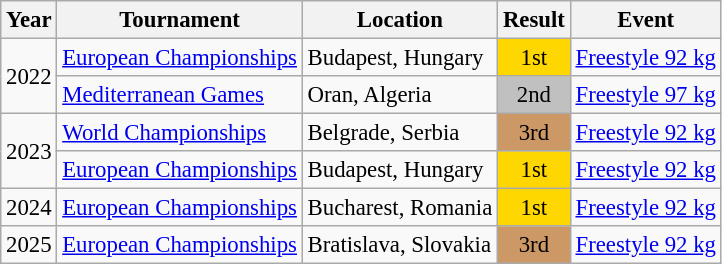<table class="wikitable" style="font-size:95%;">
<tr>
<th>Year</th>
<th>Tournament</th>
<th>Location</th>
<th>Result</th>
<th>Event</th>
</tr>
<tr>
<td rowspan=2>2022</td>
<td><a href='#'>European Championships</a></td>
<td>Budapest, Hungary</td>
<td align="center" bgcolor="Gold">1st</td>
<td><a href='#'>Freestyle 92 kg</a></td>
</tr>
<tr>
<td><a href='#'>Mediterranean Games</a></td>
<td>Oran, Algeria</td>
<td align="center" bgcolor="silver">2nd</td>
<td><a href='#'>Freestyle 97 kg</a></td>
</tr>
<tr>
<td rowspan=2>2023</td>
<td><a href='#'>World Championships</a></td>
<td>Belgrade, Serbia</td>
<td align="center" bgcolor="cc9966">3rd</td>
<td><a href='#'>Freestyle 92 kg</a></td>
</tr>
<tr>
<td><a href='#'>European Championships</a></td>
<td>Budapest, Hungary</td>
<td align="center" bgcolor="Gold">1st</td>
<td><a href='#'>Freestyle 92 kg</a></td>
</tr>
<tr>
<td>2024</td>
<td><a href='#'>European Championships</a></td>
<td>Bucharest, Romania</td>
<td align="center" bgcolor="Gold">1st</td>
<td><a href='#'>Freestyle 92 kg</a></td>
</tr>
<tr>
<td>2025</td>
<td><a href='#'>European Championships</a></td>
<td>Bratislava, Slovakia</td>
<td align="center" bgcolor="cc9966">3rd</td>
<td><a href='#'>Freestyle 92 kg</a></td>
</tr>
</table>
